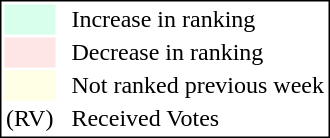<table style="border:1px solid black;">
<tr>
<td style="background:#D8FFEB; width:20px;"></td>
<td> </td>
<td>Increase in ranking</td>
</tr>
<tr>
<td style="background:#FFE6E6; width:20px;"></td>
<td> </td>
<td>Decrease in ranking</td>
</tr>
<tr>
<td style="background:#FFFFE6; width:20px;"></td>
<td> </td>
<td>Not ranked previous week</td>
</tr>
<tr>
<td>(RV)</td>
<td> </td>
<td>Received Votes</td>
</tr>
</table>
